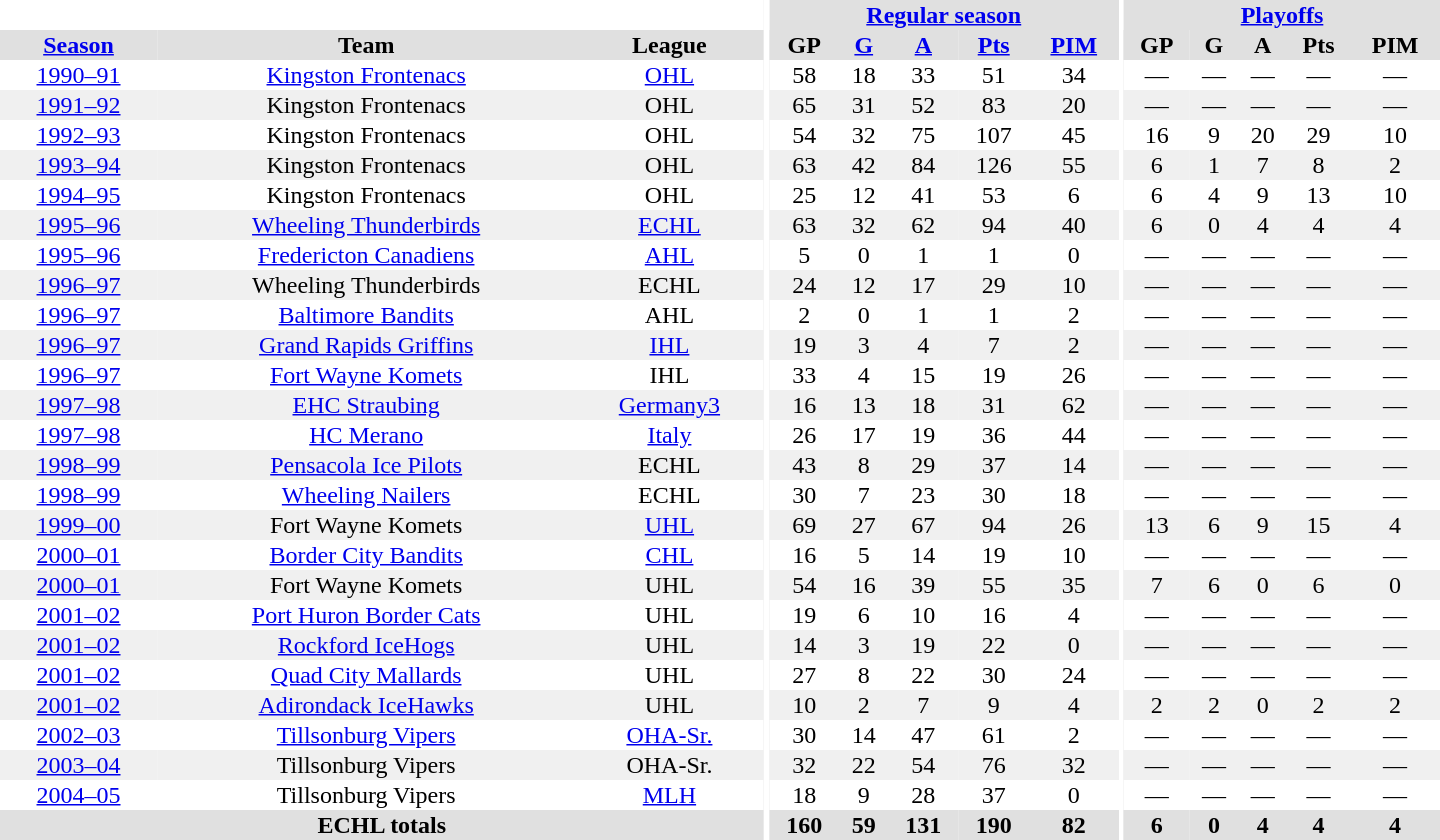<table border="0" cellpadding="1" cellspacing="0" style="text-align:center; width:60em">
<tr bgcolor="#e0e0e0">
<th colspan="3" bgcolor="#ffffff"></th>
<th rowspan="99" bgcolor="#ffffff"></th>
<th colspan="5"><a href='#'>Regular season</a></th>
<th rowspan="99" bgcolor="#ffffff"></th>
<th colspan="5"><a href='#'>Playoffs</a></th>
</tr>
<tr bgcolor="#e0e0e0">
<th><a href='#'>Season</a></th>
<th>Team</th>
<th>League</th>
<th>GP</th>
<th><a href='#'>G</a></th>
<th><a href='#'>A</a></th>
<th><a href='#'>Pts</a></th>
<th><a href='#'>PIM</a></th>
<th>GP</th>
<th>G</th>
<th>A</th>
<th>Pts</th>
<th>PIM</th>
</tr>
<tr>
<td><a href='#'>1990–91</a></td>
<td><a href='#'>Kingston Frontenacs</a></td>
<td><a href='#'>OHL</a></td>
<td>58</td>
<td>18</td>
<td>33</td>
<td>51</td>
<td>34</td>
<td>—</td>
<td>—</td>
<td>—</td>
<td>—</td>
<td>—</td>
</tr>
<tr bgcolor="#f0f0f0">
<td><a href='#'>1991–92</a></td>
<td>Kingston Frontenacs</td>
<td>OHL</td>
<td>65</td>
<td>31</td>
<td>52</td>
<td>83</td>
<td>20</td>
<td>—</td>
<td>—</td>
<td>—</td>
<td>—</td>
<td>—</td>
</tr>
<tr>
<td><a href='#'>1992–93</a></td>
<td>Kingston Frontenacs</td>
<td>OHL</td>
<td>54</td>
<td>32</td>
<td>75</td>
<td>107</td>
<td>45</td>
<td>16</td>
<td>9</td>
<td>20</td>
<td>29</td>
<td>10</td>
</tr>
<tr bgcolor="#f0f0f0">
<td><a href='#'>1993–94</a></td>
<td>Kingston Frontenacs</td>
<td>OHL</td>
<td>63</td>
<td>42</td>
<td>84</td>
<td>126</td>
<td>55</td>
<td>6</td>
<td>1</td>
<td>7</td>
<td>8</td>
<td>2</td>
</tr>
<tr>
<td><a href='#'>1994–95</a></td>
<td>Kingston Frontenacs</td>
<td>OHL</td>
<td>25</td>
<td>12</td>
<td>41</td>
<td>53</td>
<td>6</td>
<td>6</td>
<td>4</td>
<td>9</td>
<td>13</td>
<td>10</td>
</tr>
<tr bgcolor="#f0f0f0">
<td><a href='#'>1995–96</a></td>
<td><a href='#'>Wheeling Thunderbirds</a></td>
<td><a href='#'>ECHL</a></td>
<td>63</td>
<td>32</td>
<td>62</td>
<td>94</td>
<td>40</td>
<td>6</td>
<td>0</td>
<td>4</td>
<td>4</td>
<td>4</td>
</tr>
<tr>
<td><a href='#'>1995–96</a></td>
<td><a href='#'>Fredericton Canadiens</a></td>
<td><a href='#'>AHL</a></td>
<td>5</td>
<td>0</td>
<td>1</td>
<td>1</td>
<td>0</td>
<td>—</td>
<td>—</td>
<td>—</td>
<td>—</td>
<td>—</td>
</tr>
<tr bgcolor="#f0f0f0">
<td><a href='#'>1996–97</a></td>
<td>Wheeling Thunderbirds</td>
<td>ECHL</td>
<td>24</td>
<td>12</td>
<td>17</td>
<td>29</td>
<td>10</td>
<td>—</td>
<td>—</td>
<td>—</td>
<td>—</td>
<td>—</td>
</tr>
<tr>
<td><a href='#'>1996–97</a></td>
<td><a href='#'>Baltimore Bandits</a></td>
<td>AHL</td>
<td>2</td>
<td>0</td>
<td>1</td>
<td>1</td>
<td>2</td>
<td>—</td>
<td>—</td>
<td>—</td>
<td>—</td>
<td>—</td>
</tr>
<tr bgcolor="#f0f0f0">
<td><a href='#'>1996–97</a></td>
<td><a href='#'>Grand Rapids Griffins</a></td>
<td><a href='#'>IHL</a></td>
<td>19</td>
<td>3</td>
<td>4</td>
<td>7</td>
<td>2</td>
<td>—</td>
<td>—</td>
<td>—</td>
<td>—</td>
<td>—</td>
</tr>
<tr>
<td><a href='#'>1996–97</a></td>
<td><a href='#'>Fort Wayne Komets</a></td>
<td>IHL</td>
<td>33</td>
<td>4</td>
<td>15</td>
<td>19</td>
<td>26</td>
<td>—</td>
<td>—</td>
<td>—</td>
<td>—</td>
<td>—</td>
</tr>
<tr bgcolor="#f0f0f0">
<td><a href='#'>1997–98</a></td>
<td><a href='#'>EHC Straubing</a></td>
<td><a href='#'>Germany3</a></td>
<td>16</td>
<td>13</td>
<td>18</td>
<td>31</td>
<td>62</td>
<td>—</td>
<td>—</td>
<td>—</td>
<td>—</td>
<td>—</td>
</tr>
<tr>
<td><a href='#'>1997–98</a></td>
<td><a href='#'>HC Merano</a></td>
<td><a href='#'>Italy</a></td>
<td>26</td>
<td>17</td>
<td>19</td>
<td>36</td>
<td>44</td>
<td>—</td>
<td>—</td>
<td>—</td>
<td>—</td>
<td>—</td>
</tr>
<tr bgcolor="#f0f0f0">
<td><a href='#'>1998–99</a></td>
<td><a href='#'>Pensacola Ice Pilots</a></td>
<td>ECHL</td>
<td>43</td>
<td>8</td>
<td>29</td>
<td>37</td>
<td>14</td>
<td>—</td>
<td>—</td>
<td>—</td>
<td>—</td>
<td>—</td>
</tr>
<tr>
<td><a href='#'>1998–99</a></td>
<td><a href='#'>Wheeling Nailers</a></td>
<td>ECHL</td>
<td>30</td>
<td>7</td>
<td>23</td>
<td>30</td>
<td>18</td>
<td>—</td>
<td>—</td>
<td>—</td>
<td>—</td>
<td>—</td>
</tr>
<tr bgcolor="#f0f0f0">
<td><a href='#'>1999–00</a></td>
<td>Fort Wayne Komets</td>
<td><a href='#'>UHL</a></td>
<td>69</td>
<td>27</td>
<td>67</td>
<td>94</td>
<td>26</td>
<td>13</td>
<td>6</td>
<td>9</td>
<td>15</td>
<td>4</td>
</tr>
<tr>
<td><a href='#'>2000–01</a></td>
<td><a href='#'>Border City Bandits</a></td>
<td><a href='#'>CHL</a></td>
<td>16</td>
<td>5</td>
<td>14</td>
<td>19</td>
<td>10</td>
<td>—</td>
<td>—</td>
<td>—</td>
<td>—</td>
<td>—</td>
</tr>
<tr bgcolor="#f0f0f0">
<td><a href='#'>2000–01</a></td>
<td>Fort Wayne Komets</td>
<td>UHL</td>
<td>54</td>
<td>16</td>
<td>39</td>
<td>55</td>
<td>35</td>
<td>7</td>
<td>6</td>
<td>0</td>
<td>6</td>
<td>0</td>
</tr>
<tr>
<td><a href='#'>2001–02</a></td>
<td><a href='#'>Port Huron Border Cats</a></td>
<td>UHL</td>
<td>19</td>
<td>6</td>
<td>10</td>
<td>16</td>
<td>4</td>
<td>—</td>
<td>—</td>
<td>—</td>
<td>—</td>
<td>—</td>
</tr>
<tr bgcolor="#f0f0f0">
<td><a href='#'>2001–02</a></td>
<td><a href='#'>Rockford IceHogs</a></td>
<td>UHL</td>
<td>14</td>
<td>3</td>
<td>19</td>
<td>22</td>
<td>0</td>
<td>—</td>
<td>—</td>
<td>—</td>
<td>—</td>
<td>—</td>
</tr>
<tr>
<td><a href='#'>2001–02</a></td>
<td><a href='#'>Quad City Mallards</a></td>
<td>UHL</td>
<td>27</td>
<td>8</td>
<td>22</td>
<td>30</td>
<td>24</td>
<td>—</td>
<td>—</td>
<td>—</td>
<td>—</td>
<td>—</td>
</tr>
<tr bgcolor="#f0f0f0">
<td><a href='#'>2001–02</a></td>
<td><a href='#'>Adirondack IceHawks</a></td>
<td>UHL</td>
<td>10</td>
<td>2</td>
<td>7</td>
<td>9</td>
<td>4</td>
<td>2</td>
<td>2</td>
<td>0</td>
<td>2</td>
<td>2</td>
</tr>
<tr>
<td><a href='#'>2002–03</a></td>
<td><a href='#'>Tillsonburg Vipers</a></td>
<td><a href='#'>OHA-Sr.</a></td>
<td>30</td>
<td>14</td>
<td>47</td>
<td>61</td>
<td>2</td>
<td>—</td>
<td>—</td>
<td>—</td>
<td>—</td>
<td>—</td>
</tr>
<tr bgcolor="#f0f0f0">
<td><a href='#'>2003–04</a></td>
<td>Tillsonburg Vipers</td>
<td>OHA-Sr.</td>
<td>32</td>
<td>22</td>
<td>54</td>
<td>76</td>
<td>32</td>
<td>—</td>
<td>—</td>
<td>—</td>
<td>—</td>
<td>—</td>
</tr>
<tr>
<td><a href='#'>2004–05</a></td>
<td>Tillsonburg Vipers</td>
<td><a href='#'>MLH</a></td>
<td>18</td>
<td>9</td>
<td>28</td>
<td>37</td>
<td>0</td>
<td>—</td>
<td>—</td>
<td>—</td>
<td>—</td>
<td>—</td>
</tr>
<tr>
</tr>
<tr ALIGN="center" bgcolor="#e0e0e0">
<th colspan="3">ECHL totals</th>
<th ALIGN="center">160</th>
<th ALIGN="center">59</th>
<th ALIGN="center">131</th>
<th ALIGN="center">190</th>
<th ALIGN="center">82</th>
<th ALIGN="center">6</th>
<th ALIGN="center">0</th>
<th ALIGN="center">4</th>
<th ALIGN="center">4</th>
<th ALIGN="center">4</th>
</tr>
</table>
